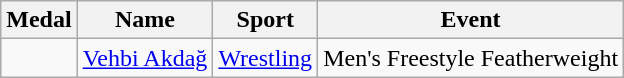<table class="wikitable">
<tr>
<th>Medal</th>
<th>Name</th>
<th>Sport</th>
<th>Event</th>
</tr>
<tr>
<td></td>
<td><a href='#'>Vehbi Akdağ</a></td>
<td><a href='#'>Wrestling</a></td>
<td>Men's Freestyle Featherweight</td>
</tr>
</table>
